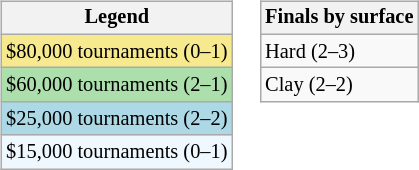<table>
<tr valign=top>
<td><br><table class=wikitable  style="font-size:85%;">
<tr>
<th>Legend</th>
</tr>
<tr style="background:#f7e98e;">
<td>$80,000 tournaments (0–1)</td>
</tr>
<tr style="background:#addfad;">
<td>$60,000 tournaments (2–1)</td>
</tr>
<tr style="background:lightblue;">
<td>$25,000 tournaments (2–2)</td>
</tr>
<tr style="background:#f0f8ff;">
<td>$15,000 tournaments (0–1)</td>
</tr>
</table>
</td>
<td><br><table class=wikitable  style="font-size:85%;">
<tr>
<th>Finals by surface</th>
</tr>
<tr>
<td>Hard (2–3)</td>
</tr>
<tr>
<td>Clay (2–2)</td>
</tr>
</table>
</td>
</tr>
</table>
